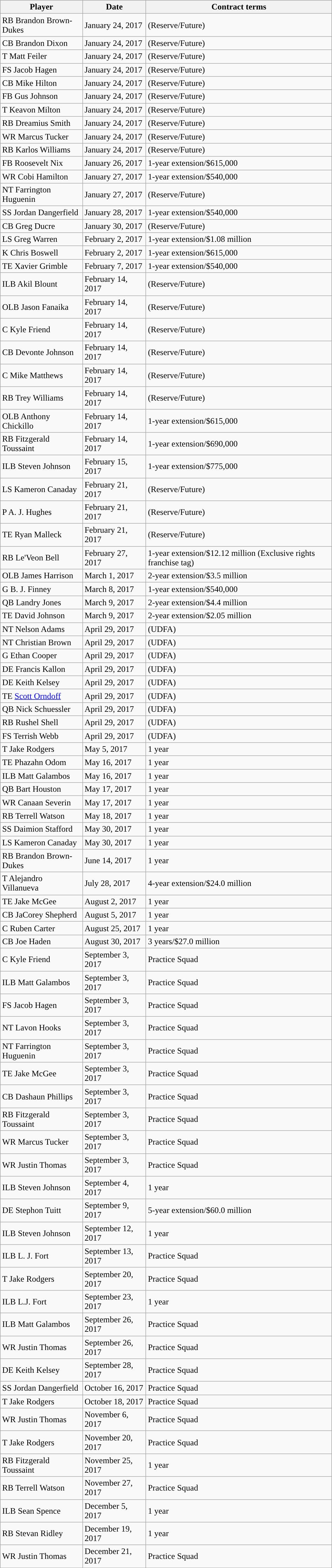<table class="wikitable" style="width:50%">
<tr style="text-align:center; background:#ddd">
<th>Player</th>
<th>Date</th>
<th>Contract terms</th>
</tr>
<tr>
<td>RB Brandon Brown-Dukes</td>
<td>January 24, 2017</td>
<td>(Reserve/Future)</td>
</tr>
<tr>
<td>CB Brandon Dixon</td>
<td>January 24, 2017</td>
<td>(Reserve/Future)</td>
</tr>
<tr>
<td>T Matt Feiler</td>
<td>January 24, 2017</td>
<td>(Reserve/Future)</td>
</tr>
<tr>
<td>FS Jacob Hagen</td>
<td>January 24, 2017</td>
<td>(Reserve/Future)</td>
</tr>
<tr>
<td>CB Mike Hilton</td>
<td>January 24, 2017</td>
<td>(Reserve/Future)</td>
</tr>
<tr>
<td>FB Gus Johnson</td>
<td>January 24, 2017</td>
<td>(Reserve/Future)</td>
</tr>
<tr>
<td>T Keavon Milton</td>
<td>January 24, 2017</td>
<td>(Reserve/Future)</td>
</tr>
<tr>
<td>RB Dreamius Smith</td>
<td>January 24, 2017</td>
<td>(Reserve/Future)</td>
</tr>
<tr>
<td>WR Marcus Tucker</td>
<td>January 24, 2017</td>
<td>(Reserve/Future)</td>
</tr>
<tr>
<td>RB Karlos Williams</td>
<td>January 24, 2017</td>
<td>(Reserve/Future)</td>
</tr>
<tr>
<td>FB Roosevelt Nix</td>
<td>January 26, 2017</td>
<td>1-year extension/$615,000</td>
</tr>
<tr>
<td>WR Cobi Hamilton</td>
<td>January 27, 2017</td>
<td>1-year extension/$540,000</td>
</tr>
<tr>
<td>NT Farrington Huguenin</td>
<td>January 27, 2017</td>
<td>(Reserve/Future)</td>
</tr>
<tr>
<td>SS Jordan Dangerfield</td>
<td>January 28, 2017</td>
<td>1-year extension/$540,000</td>
</tr>
<tr>
<td>CB Greg Ducre</td>
<td>January 30, 2017</td>
<td>(Reserve/Future)</td>
</tr>
<tr>
<td>LS Greg Warren</td>
<td>February 2, 2017</td>
<td>1-year extension/$1.08 million</td>
</tr>
<tr>
<td>K Chris Boswell</td>
<td>February 2, 2017</td>
<td>1-year extension/$615,000</td>
</tr>
<tr>
<td>TE Xavier Grimble</td>
<td>February 7, 2017</td>
<td>1-year extension/$540,000</td>
</tr>
<tr>
<td>ILB Akil Blount</td>
<td>February 14, 2017</td>
<td>(Reserve/Future)</td>
</tr>
<tr>
<td>OLB Jason Fanaika</td>
<td>February 14, 2017</td>
<td>(Reserve/Future)</td>
</tr>
<tr>
<td>C Kyle Friend</td>
<td>February 14, 2017</td>
<td>(Reserve/Future)</td>
</tr>
<tr>
<td>CB Devonte Johnson</td>
<td>February 14, 2017</td>
<td>(Reserve/Future)</td>
</tr>
<tr>
<td>C Mike Matthews</td>
<td>February 14, 2017</td>
<td>(Reserve/Future)</td>
</tr>
<tr>
<td>RB Trey Williams</td>
<td>February 14, 2017</td>
<td>(Reserve/Future)</td>
</tr>
<tr>
<td>OLB Anthony Chickillo</td>
<td>February 14, 2017</td>
<td>1-year extension/$615,000</td>
</tr>
<tr>
<td>RB Fitzgerald Toussaint</td>
<td>February 14, 2017</td>
<td>1-year extension/$690,000</td>
</tr>
<tr>
<td>ILB Steven Johnson</td>
<td>February 15, 2017</td>
<td>1-year extension/$775,000</td>
</tr>
<tr>
<td>LS Kameron Canaday</td>
<td>February 21, 2017</td>
<td>(Reserve/Future)</td>
</tr>
<tr>
<td>P A. J. Hughes</td>
<td>February 21, 2017</td>
<td>(Reserve/Future)</td>
</tr>
<tr>
<td>TE Ryan Malleck</td>
<td>February 21, 2017</td>
<td>(Reserve/Future)</td>
</tr>
<tr>
<td>RB Le'Veon Bell</td>
<td>February 27, 2017</td>
<td>1-year extension/$12.12 million (Exclusive rights franchise tag)</td>
</tr>
<tr>
<td>OLB James Harrison</td>
<td>March 1, 2017</td>
<td>2-year extension/$3.5 million</td>
</tr>
<tr>
<td>G B. J. Finney</td>
<td>March 8, 2017</td>
<td>1-year extension/$540,000</td>
</tr>
<tr>
<td>QB Landry Jones</td>
<td>March 9, 2017</td>
<td>2-year extension/$4.4 million</td>
</tr>
<tr>
<td>TE David Johnson</td>
<td>March 9, 2017</td>
<td>2-year extension/$2.05 million</td>
</tr>
<tr>
<td>NT Nelson Adams</td>
<td>April 29, 2017</td>
<td>(UDFA)</td>
</tr>
<tr>
<td>NT Christian Brown</td>
<td>April 29, 2017</td>
<td>(UDFA)</td>
</tr>
<tr>
<td>G Ethan Cooper</td>
<td>April 29, 2017</td>
<td>(UDFA)</td>
</tr>
<tr>
<td>DE Francis Kallon</td>
<td>April 29, 2017</td>
<td>(UDFA)</td>
</tr>
<tr>
<td>DE Keith Kelsey</td>
<td>April 29, 2017</td>
<td>(UDFA)</td>
</tr>
<tr>
<td>TE <a href='#'>Scott Orndoff</a></td>
<td>April 29, 2017</td>
<td>(UDFA)</td>
</tr>
<tr>
<td>QB Nick Schuessler</td>
<td>April 29, 2017</td>
<td>(UDFA)</td>
</tr>
<tr>
<td>RB Rushel Shell</td>
<td>April 29, 2017</td>
<td>(UDFA)</td>
</tr>
<tr>
<td>FS Terrish Webb</td>
<td>April 29, 2017</td>
<td>(UDFA)</td>
</tr>
<tr>
<td>T Jake Rodgers</td>
<td>May 5, 2017</td>
<td>1 year</td>
</tr>
<tr>
<td>TE Phazahn Odom</td>
<td>May 16, 2017</td>
<td>1 year</td>
</tr>
<tr>
<td>ILB Matt Galambos</td>
<td>May 16, 2017</td>
<td>1 year</td>
</tr>
<tr>
<td>QB Bart Houston</td>
<td>May 17, 2017</td>
<td>1 year</td>
</tr>
<tr>
<td>WR Canaan Severin</td>
<td>May 17, 2017</td>
<td>1 year</td>
</tr>
<tr>
<td>RB Terrell Watson</td>
<td>May 18, 2017</td>
<td>1 year</td>
</tr>
<tr>
<td>SS Daimion Stafford</td>
<td>May 30, 2017</td>
<td>1 year</td>
</tr>
<tr>
<td>LS Kameron Canaday</td>
<td>May 30, 2017</td>
<td>1 year</td>
</tr>
<tr>
<td>RB Brandon Brown-Dukes</td>
<td>June 14, 2017</td>
<td>1 year</td>
</tr>
<tr>
<td>T Alejandro Villanueva</td>
<td>July 28, 2017</td>
<td>4-year extension/$24.0 million</td>
</tr>
<tr>
<td>TE Jake McGee</td>
<td>August 2, 2017</td>
<td>1 year</td>
</tr>
<tr>
<td>CB JaCorey Shepherd</td>
<td>August 5, 2017</td>
<td>1 year</td>
</tr>
<tr>
<td>C Ruben Carter</td>
<td>August 25, 2017</td>
<td>1 year</td>
</tr>
<tr>
<td>CB Joe Haden</td>
<td>August 30, 2017</td>
<td>3 years/$27.0 million</td>
</tr>
<tr>
<td>C Kyle Friend</td>
<td>September 3, 2017</td>
<td>Practice Squad</td>
</tr>
<tr>
<td>ILB Matt Galambos</td>
<td>September 3, 2017</td>
<td>Practice Squad</td>
</tr>
<tr>
<td>FS Jacob Hagen</td>
<td>September 3, 2017</td>
<td>Practice Squad</td>
</tr>
<tr>
<td>NT Lavon Hooks</td>
<td>September 3, 2017</td>
<td>Practice Squad</td>
</tr>
<tr>
<td>NT Farrington Huguenin</td>
<td>September 3, 2017</td>
<td>Practice Squad</td>
</tr>
<tr>
<td>TE Jake McGee</td>
<td>September 3, 2017</td>
<td>Practice Squad</td>
</tr>
<tr>
<td>CB Dashaun Phillips</td>
<td>September 3, 2017</td>
<td>Practice Squad</td>
</tr>
<tr>
<td>RB Fitzgerald Toussaint</td>
<td>September 3, 2017</td>
<td>Practice Squad</td>
</tr>
<tr>
<td>WR Marcus Tucker</td>
<td>September 3, 2017</td>
<td>Practice Squad</td>
</tr>
<tr>
<td>WR Justin Thomas</td>
<td>September 3, 2017</td>
<td>Practice Squad</td>
</tr>
<tr>
<td>ILB Steven Johnson</td>
<td>September 4, 2017</td>
<td>1 year</td>
</tr>
<tr>
<td>DE Stephon Tuitt</td>
<td>September 9, 2017</td>
<td>5-year extension/$60.0 million</td>
</tr>
<tr>
<td>ILB Steven Johnson</td>
<td>September 12, 2017</td>
<td>1 year</td>
</tr>
<tr>
<td>ILB L. J. Fort</td>
<td>September 13, 2017</td>
<td>Practice Squad</td>
</tr>
<tr>
<td>T Jake Rodgers</td>
<td>September 20, 2017</td>
<td>Practice Squad</td>
</tr>
<tr>
<td>ILB L.J. Fort</td>
<td>September 23, 2017</td>
<td>1 year</td>
</tr>
<tr>
<td>ILB Matt Galambos</td>
<td>September 26, 2017</td>
<td>Practice Squad</td>
</tr>
<tr>
<td>WR Justin Thomas</td>
<td>September 26, 2017</td>
<td>Practice Squad</td>
</tr>
<tr>
<td>DE Keith Kelsey</td>
<td>September 28, 2017</td>
<td>Practice Squad</td>
</tr>
<tr>
<td>SS Jordan Dangerfield</td>
<td>October 16, 2017</td>
<td>Practice Squad</td>
</tr>
<tr>
<td>T Jake Rodgers</td>
<td>October 18, 2017</td>
<td>Practice Squad</td>
</tr>
<tr>
<td>WR Justin Thomas</td>
<td>November 6, 2017</td>
<td>Practice Squad</td>
</tr>
<tr>
<td>T Jake Rodgers</td>
<td>November 20, 2017</td>
<td>Practice Squad</td>
</tr>
<tr>
<td>RB Fitzgerald Toussaint</td>
<td>November 25, 2017</td>
<td>1 year</td>
</tr>
<tr>
<td>RB Terrell Watson</td>
<td>November 27, 2017</td>
<td>Practice Squad</td>
</tr>
<tr>
<td>ILB Sean Spence</td>
<td>December 5, 2017</td>
<td>1 year</td>
</tr>
<tr>
<td>RB Stevan Ridley</td>
<td>December 19, 2017</td>
<td>1 year</td>
</tr>
<tr>
<td>WR Justin Thomas</td>
<td>December 21, 2017</td>
<td>Practice Squad</td>
</tr>
</table>
